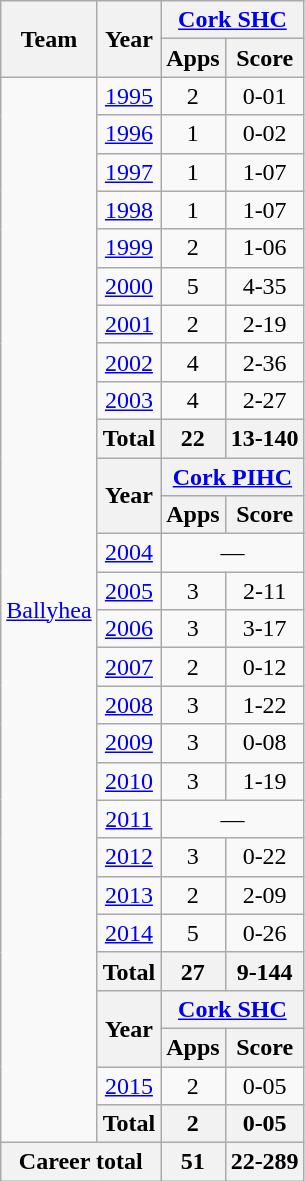<table class="wikitable" style="text-align:center">
<tr>
<th rowspan="2">Team</th>
<th rowspan="2">Year</th>
<th colspan="2"><a href='#'>Cork SHC</a></th>
</tr>
<tr>
<th>Apps</th>
<th>Score</th>
</tr>
<tr>
<td rowspan="28"><a href='#'>Ballyhea</a></td>
<td><a href='#'>1995</a></td>
<td>2</td>
<td>0-01</td>
</tr>
<tr>
<td><a href='#'>1996</a></td>
<td>1</td>
<td>0-02</td>
</tr>
<tr>
<td><a href='#'>1997</a></td>
<td>1</td>
<td>1-07</td>
</tr>
<tr>
<td><a href='#'>1998</a></td>
<td>1</td>
<td>1-07</td>
</tr>
<tr>
<td><a href='#'>1999</a></td>
<td>2</td>
<td>1-06</td>
</tr>
<tr>
<td><a href='#'>2000</a></td>
<td>5</td>
<td>4-35</td>
</tr>
<tr>
<td><a href='#'>2001</a></td>
<td>2</td>
<td>2-19</td>
</tr>
<tr>
<td><a href='#'>2002</a></td>
<td>4</td>
<td>2-36</td>
</tr>
<tr>
<td><a href='#'>2003</a></td>
<td>4</td>
<td>2-27</td>
</tr>
<tr>
<th>Total</th>
<th>22</th>
<th>13-140</th>
</tr>
<tr>
<th rowspan=2>Year</th>
<th colspan=2><a href='#'>Cork PIHC</a></th>
</tr>
<tr>
<th>Apps</th>
<th>Score</th>
</tr>
<tr>
<td><a href='#'>2004</a></td>
<td colspan=2>—</td>
</tr>
<tr>
<td><a href='#'>2005</a></td>
<td>3</td>
<td>2-11</td>
</tr>
<tr>
<td><a href='#'>2006</a></td>
<td>3</td>
<td>3-17</td>
</tr>
<tr>
<td><a href='#'>2007</a></td>
<td>2</td>
<td>0-12</td>
</tr>
<tr>
<td><a href='#'>2008</a></td>
<td>3</td>
<td>1-22</td>
</tr>
<tr>
<td><a href='#'>2009</a></td>
<td>3</td>
<td>0-08</td>
</tr>
<tr>
<td><a href='#'>2010</a></td>
<td>3</td>
<td>1-19</td>
</tr>
<tr>
<td><a href='#'>2011</a></td>
<td colspan=2>—</td>
</tr>
<tr>
<td><a href='#'>2012</a></td>
<td>3</td>
<td>0-22</td>
</tr>
<tr>
<td><a href='#'>2013</a></td>
<td>2</td>
<td>2-09</td>
</tr>
<tr>
<td><a href='#'>2014</a></td>
<td>5</td>
<td>0-26</td>
</tr>
<tr>
<th>Total</th>
<th>27</th>
<th>9-144</th>
</tr>
<tr>
<th rowspan=2>Year</th>
<th colspan=2><a href='#'>Cork SHC</a></th>
</tr>
<tr>
<th>Apps</th>
<th>Score</th>
</tr>
<tr>
<td><a href='#'>2015</a></td>
<td>2</td>
<td>0-05</td>
</tr>
<tr>
<th>Total</th>
<th>2</th>
<th>0-05</th>
</tr>
<tr>
<th colspan="2">Career total</th>
<th>51</th>
<th>22-289</th>
</tr>
</table>
